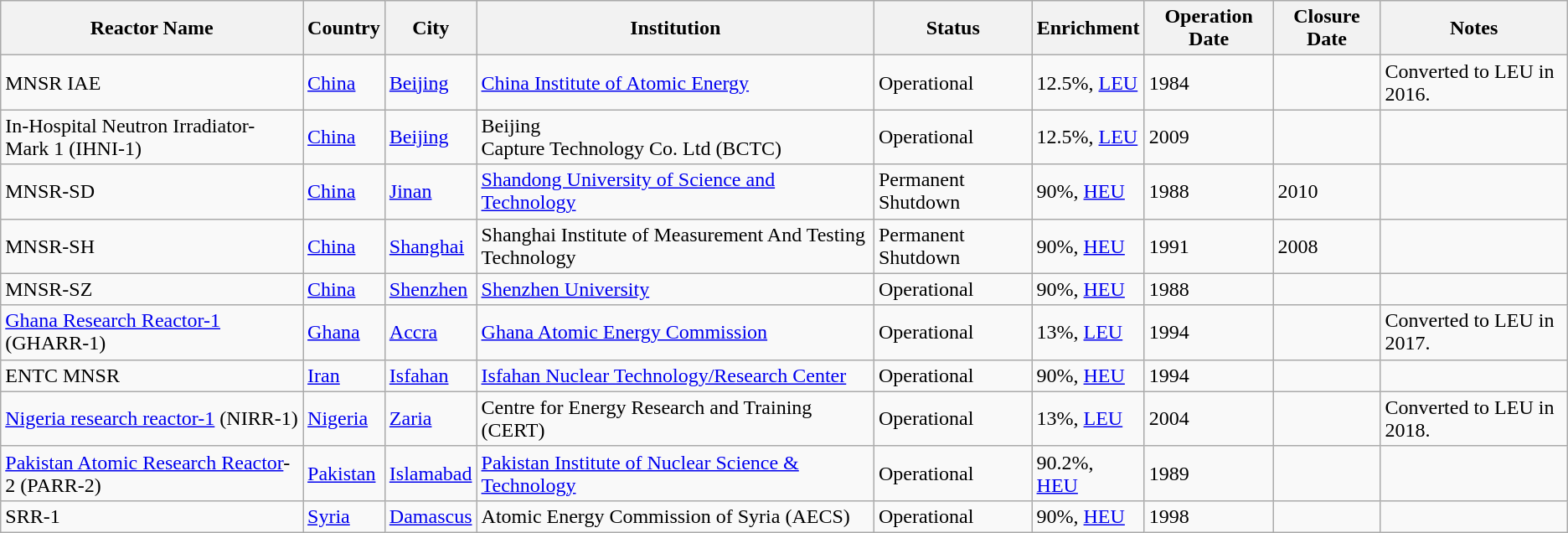<table class="wikitable sortable mw-collapsible">
<tr>
<th>Reactor Name</th>
<th>Country</th>
<th>City</th>
<th>Institution</th>
<th>Status</th>
<th>Enrichment</th>
<th>Operation Date</th>
<th>Closure Date</th>
<th>Notes</th>
</tr>
<tr>
<td>MNSR IAE</td>
<td><a href='#'>China</a></td>
<td><a href='#'>Beijing</a></td>
<td><a href='#'>China Institute of Atomic Energy</a></td>
<td>Operational</td>
<td>12.5%, <a href='#'>LEU</a></td>
<td>1984</td>
<td></td>
<td>Converted to LEU in 2016.</td>
</tr>
<tr>
<td>In-Hospital Neutron Irradiator-Mark 1 (IHNI-1)</td>
<td><a href='#'>China</a></td>
<td><a href='#'>Beijing</a></td>
<td>Beijing<br>Capture Technology Co. Ltd (BCTC)</td>
<td>Operational</td>
<td>12.5%, <a href='#'>LEU</a></td>
<td>2009</td>
<td></td>
<td></td>
</tr>
<tr>
<td>MNSR-SD</td>
<td><a href='#'>China</a></td>
<td><a href='#'>Jinan</a></td>
<td><a href='#'>Shandong University of Science and Technology</a></td>
<td>Permanent Shutdown</td>
<td>90%, <a href='#'>HEU</a></td>
<td>1988</td>
<td>2010</td>
<td></td>
</tr>
<tr>
<td>MNSR-SH</td>
<td><a href='#'>China</a></td>
<td><a href='#'>Shanghai</a></td>
<td>Shanghai Institute of Measurement And Testing Technology</td>
<td>Permanent Shutdown</td>
<td>90%, <a href='#'>HEU</a></td>
<td>1991</td>
<td>2008</td>
<td></td>
</tr>
<tr>
<td>MNSR-SZ</td>
<td><a href='#'>China</a></td>
<td><a href='#'>Shenzhen</a></td>
<td><a href='#'>Shenzhen University</a></td>
<td>Operational</td>
<td>90%, <a href='#'>HEU</a></td>
<td>1988</td>
<td></td>
<td></td>
</tr>
<tr>
<td><a href='#'>Ghana Research Reactor-1</a> (GHARR-1)</td>
<td><a href='#'>Ghana</a></td>
<td><a href='#'>Accra</a></td>
<td><a href='#'>Ghana Atomic Energy Commission</a></td>
<td>Operational</td>
<td>13%, <a href='#'>LEU</a></td>
<td>1994</td>
<td></td>
<td>Converted to LEU in 2017.</td>
</tr>
<tr>
<td>ENTC MNSR</td>
<td><a href='#'>Iran</a></td>
<td><a href='#'>Isfahan</a></td>
<td><a href='#'>Isfahan Nuclear Technology/Research Center</a></td>
<td>Operational</td>
<td>90%, <a href='#'>HEU</a></td>
<td>1994</td>
<td></td>
<td></td>
</tr>
<tr>
<td><a href='#'>Nigeria research reactor-1</a> (NIRR-1)</td>
<td><a href='#'>Nigeria</a></td>
<td><a href='#'>Zaria</a></td>
<td>Centre for Energy Research and Training (CERT)</td>
<td>Operational</td>
<td>13%, <a href='#'>LEU</a></td>
<td>2004</td>
<td></td>
<td>Converted to LEU in 2018.</td>
</tr>
<tr>
<td><a href='#'>Pakistan Atomic Research Reactor</a>-2 (PARR-2)</td>
<td><a href='#'>Pakistan</a></td>
<td><a href='#'>Islamabad</a></td>
<td><a href='#'>Pakistan Institute of Nuclear Science & Technology</a></td>
<td>Operational</td>
<td>90.2%, <a href='#'>HEU</a></td>
<td>1989</td>
<td></td>
<td></td>
</tr>
<tr>
<td>SRR-1</td>
<td><a href='#'>Syria</a></td>
<td><a href='#'>Damascus</a></td>
<td>Atomic Energy Commission of Syria (AECS)</td>
<td>Operational</td>
<td>90%, <a href='#'>HEU</a></td>
<td>1998</td>
<td></td>
<td></td>
</tr>
</table>
